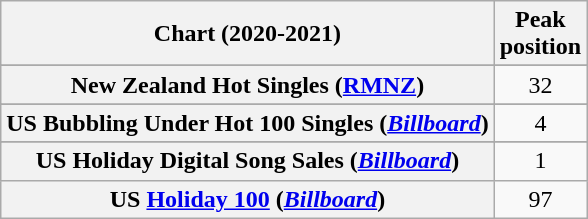<table class="wikitable sortable plainrowheaders" style="text-align:center">
<tr>
<th scope="col">Chart (2020-2021)</th>
<th scope="col">Peak<br>position</th>
</tr>
<tr>
</tr>
<tr>
</tr>
<tr>
</tr>
<tr>
</tr>
<tr>
<th scope="row">New Zealand Hot Singles (<a href='#'>RMNZ</a>)</th>
<td>32</td>
</tr>
<tr>
</tr>
<tr>
<th scope="row">US Bubbling Under Hot 100 Singles (<em><a href='#'>Billboard</a></em>)</th>
<td>4</td>
</tr>
<tr>
</tr>
<tr>
</tr>
<tr>
<th scope="row">US Holiday Digital Song Sales (<em><a href='#'>Billboard</a></em>)</th>
<td>1</td>
</tr>
<tr>
<th scope="row">US <a href='#'>Holiday 100</a> (<em><a href='#'>Billboard</a></em>)</th>
<td>97</td>
</tr>
</table>
